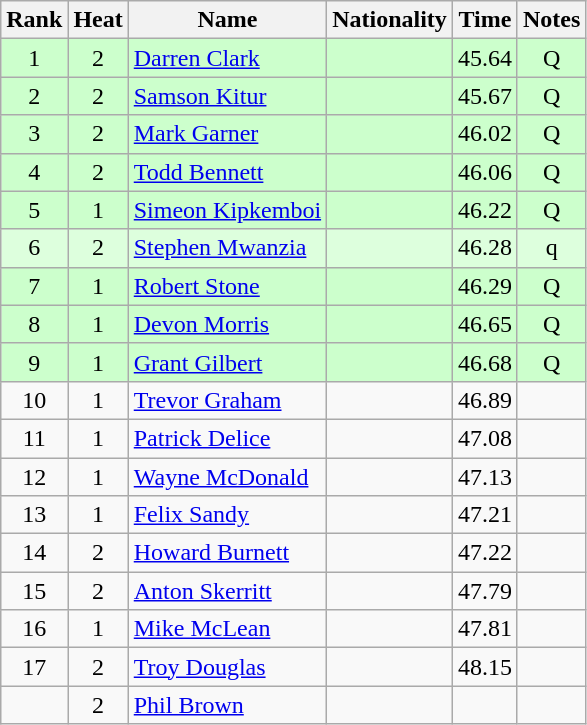<table class="wikitable sortable" style="text-align:center">
<tr>
<th>Rank</th>
<th>Heat</th>
<th>Name</th>
<th>Nationality</th>
<th>Time</th>
<th>Notes</th>
</tr>
<tr bgcolor=ccffcc>
<td>1</td>
<td>2</td>
<td align=left><a href='#'>Darren Clark</a></td>
<td align=left></td>
<td>45.64</td>
<td>Q</td>
</tr>
<tr bgcolor=ccffcc>
<td>2</td>
<td>2</td>
<td align=left><a href='#'>Samson Kitur</a></td>
<td align=left></td>
<td>45.67</td>
<td>Q</td>
</tr>
<tr bgcolor=ccffcc>
<td>3</td>
<td>2</td>
<td align=left><a href='#'>Mark Garner</a></td>
<td align=left></td>
<td>46.02</td>
<td>Q</td>
</tr>
<tr bgcolor=ccffcc>
<td>4</td>
<td>2</td>
<td align=left><a href='#'>Todd Bennett</a></td>
<td align=left></td>
<td>46.06</td>
<td>Q</td>
</tr>
<tr bgcolor=ccffcc>
<td>5</td>
<td>1</td>
<td align=left><a href='#'>Simeon Kipkemboi</a></td>
<td align=left></td>
<td>46.22</td>
<td>Q</td>
</tr>
<tr bgcolor=ddffdd>
<td>6</td>
<td>2</td>
<td align=left><a href='#'>Stephen Mwanzia</a></td>
<td align=left></td>
<td>46.28</td>
<td>q</td>
</tr>
<tr bgcolor=ccffcc>
<td>7</td>
<td>1</td>
<td align=left><a href='#'>Robert Stone</a></td>
<td align=left></td>
<td>46.29</td>
<td>Q</td>
</tr>
<tr bgcolor=ccffcc>
<td>8</td>
<td>1</td>
<td align=left><a href='#'>Devon Morris</a></td>
<td align=left></td>
<td>46.65</td>
<td>Q</td>
</tr>
<tr bgcolor=ccffcc>
<td>9</td>
<td>1</td>
<td align=left><a href='#'>Grant Gilbert</a></td>
<td align=left></td>
<td>46.68</td>
<td>Q</td>
</tr>
<tr>
<td>10</td>
<td>1</td>
<td align=left><a href='#'>Trevor Graham</a></td>
<td align=left></td>
<td>46.89</td>
<td></td>
</tr>
<tr>
<td>11</td>
<td>1</td>
<td align=left><a href='#'>Patrick Delice</a></td>
<td align=left></td>
<td>47.08</td>
<td></td>
</tr>
<tr>
<td>12</td>
<td>1</td>
<td align=left><a href='#'>Wayne McDonald</a></td>
<td align=left></td>
<td>47.13</td>
<td></td>
</tr>
<tr>
<td>13</td>
<td>1</td>
<td align=left><a href='#'>Felix Sandy</a></td>
<td align=left></td>
<td>47.21</td>
<td></td>
</tr>
<tr>
<td>14</td>
<td>2</td>
<td align=left><a href='#'>Howard Burnett</a></td>
<td align=left></td>
<td>47.22</td>
<td></td>
</tr>
<tr>
<td>15</td>
<td>2</td>
<td align=left><a href='#'>Anton Skerritt</a></td>
<td align=left></td>
<td>47.79</td>
<td></td>
</tr>
<tr>
<td>16</td>
<td>1</td>
<td align=left><a href='#'>Mike McLean</a></td>
<td align=left></td>
<td>47.81</td>
<td></td>
</tr>
<tr>
<td>17</td>
<td>2</td>
<td align=left><a href='#'>Troy Douglas</a></td>
<td align=left></td>
<td>48.15</td>
<td></td>
</tr>
<tr>
<td></td>
<td>2</td>
<td align=left><a href='#'>Phil Brown</a></td>
<td align=left></td>
<td></td>
<td></td>
</tr>
</table>
